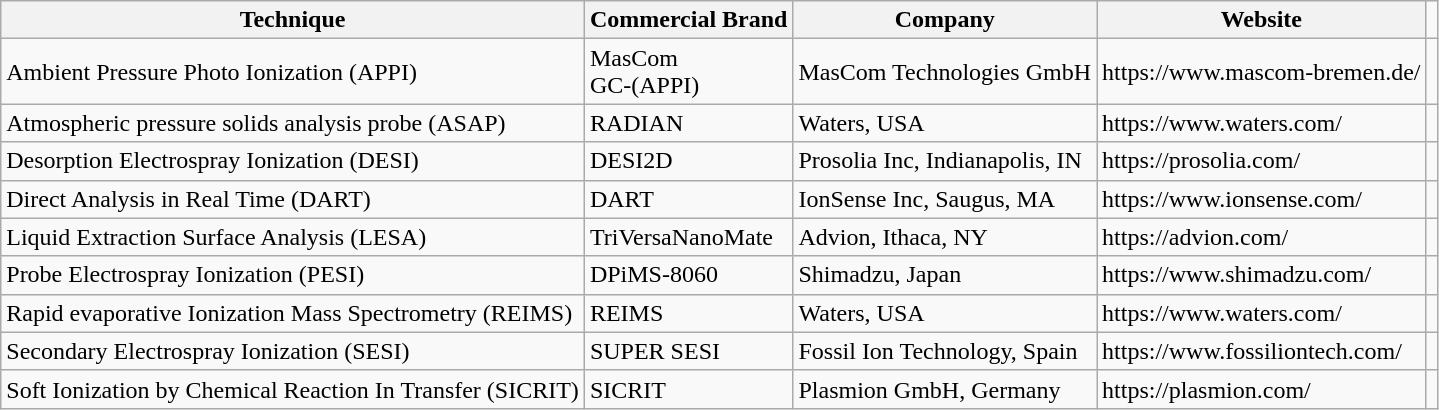<table class="wikitable">
<tr>
<th>Technique</th>
<th>Commercial Brand</th>
<th>Company</th>
<th>Website</th>
</tr>
<tr>
<td>Ambient Pressure Photo Ionization (APPI)</td>
<td>MasCom<br>GC-(APPI)</td>
<td>MasCom Technologies GmbH</td>
<td>https://www.mascom-bremen.de/</td>
<td></td>
</tr>
<tr>
<td>Atmospheric pressure solids analysis probe (ASAP)</td>
<td>RADIAN</td>
<td>Waters, USA</td>
<td>https://www.waters.com/</td>
<td></td>
</tr>
<tr>
<td>Desorption Electrospray Ionization (DESI)</td>
<td>DESI2D</td>
<td>Prosolia Inc, Indianapolis, IN</td>
<td>https://prosolia.com/</td>
<td></td>
</tr>
<tr>
<td>Direct Analysis in Real Time (DART)</td>
<td>DART</td>
<td>IonSense Inc, Saugus, MA</td>
<td>https://www.ionsense.com/</td>
<td></td>
</tr>
<tr>
<td>Liquid Extraction Surface Analysis (LESA)</td>
<td>TriVersaNanoMate</td>
<td>Advion, Ithaca, NY</td>
<td>https://advion.com/</td>
<td></td>
</tr>
<tr>
<td>Probe Electrospray Ionization (PESI)</td>
<td>DPiMS-8060</td>
<td>Shimadzu, Japan</td>
<td>https://www.shimadzu.com/</td>
<td></td>
</tr>
<tr>
<td>Rapid evaporative Ionization Mass Spectrometry (REIMS)</td>
<td>REIMS</td>
<td>Waters, USA</td>
<td>https://www.waters.com/</td>
<td></td>
</tr>
<tr>
<td>Secondary Electrospray Ionization (SESI)</td>
<td>SUPER SESI</td>
<td>Fossil Ion Technology, Spain</td>
<td>https://www.fossiliontech.com/</td>
<td></td>
</tr>
<tr>
<td>Soft Ionization by Chemical Reaction In Transfer (SICRIT)</td>
<td>SICRIT</td>
<td>Plasmion GmbH, Germany</td>
<td>https://plasmion.com/</td>
<td></td>
</tr>
</table>
